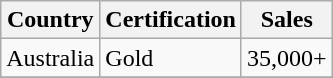<table class="wikitable" border="1">
<tr>
<th>Country</th>
<th>Certification</th>
<th>Sales</th>
</tr>
<tr>
<td>Australia</td>
<td>Gold</td>
<td>35,000+</td>
</tr>
<tr>
</tr>
</table>
